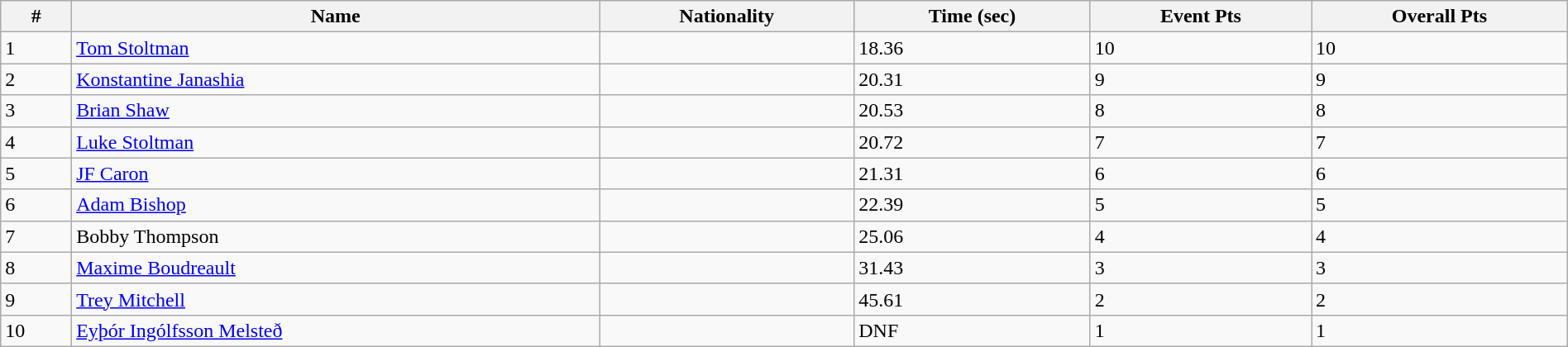<table class="wikitable sortable" style="display: inline-table;width: 100%;">
<tr>
<th>#</th>
<th>Name</th>
<th>Nationality</th>
<th>Time (sec)</th>
<th>Event Pts</th>
<th>Overall Pts</th>
</tr>
<tr>
<td>1</td>
<td><a href='#'>Tom Stoltman</a></td>
<td></td>
<td>18.36</td>
<td>10</td>
<td>10</td>
</tr>
<tr>
<td>2</td>
<td><a href='#'>Konstantine Janashia</a></td>
<td></td>
<td>20.31</td>
<td>9</td>
<td>9</td>
</tr>
<tr>
<td>3</td>
<td><a href='#'>Brian Shaw</a></td>
<td></td>
<td>20.53</td>
<td>8</td>
<td>8</td>
</tr>
<tr>
<td>4</td>
<td><a href='#'>Luke Stoltman</a></td>
<td></td>
<td>20.72</td>
<td>7</td>
<td>7</td>
</tr>
<tr>
<td>5</td>
<td><a href='#'>JF Caron</a></td>
<td></td>
<td>21.31</td>
<td>6</td>
<td>6</td>
</tr>
<tr>
<td>6</td>
<td><a href='#'>Adam Bishop</a></td>
<td></td>
<td>22.39</td>
<td>5</td>
<td>5</td>
</tr>
<tr>
<td>7</td>
<td>Bobby Thompson</td>
<td></td>
<td>25.06</td>
<td>4</td>
<td>4</td>
</tr>
<tr>
<td>8</td>
<td><a href='#'>Maxime Boudreault</a></td>
<td></td>
<td>31.43</td>
<td>3</td>
<td>3</td>
</tr>
<tr>
<td>9</td>
<td><a href='#'>Trey Mitchell</a></td>
<td></td>
<td>45.61</td>
<td>2</td>
<td>2</td>
</tr>
<tr>
<td>10</td>
<td><a href='#'>Eyþór Ingólfsson Melsteð</a></td>
<td></td>
<td>DNF </td>
<td>1</td>
<td>1</td>
</tr>
</table>
